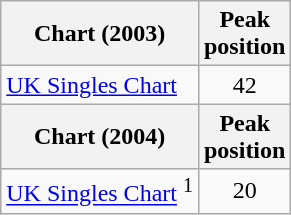<table class="wikitable">
<tr>
<th>Chart (2003)</th>
<th>Peak<br>position</th>
</tr>
<tr>
<td align="left"><a href='#'>UK Singles Chart</a></td>
<td align="center">42</td>
</tr>
<tr>
<th>Chart (2004)</th>
<th>Peak<br>position</th>
</tr>
<tr>
<td align="left"><a href='#'>UK Singles Chart</a> <sup>1</sup></td>
<td align="center">20</td>
</tr>
</table>
